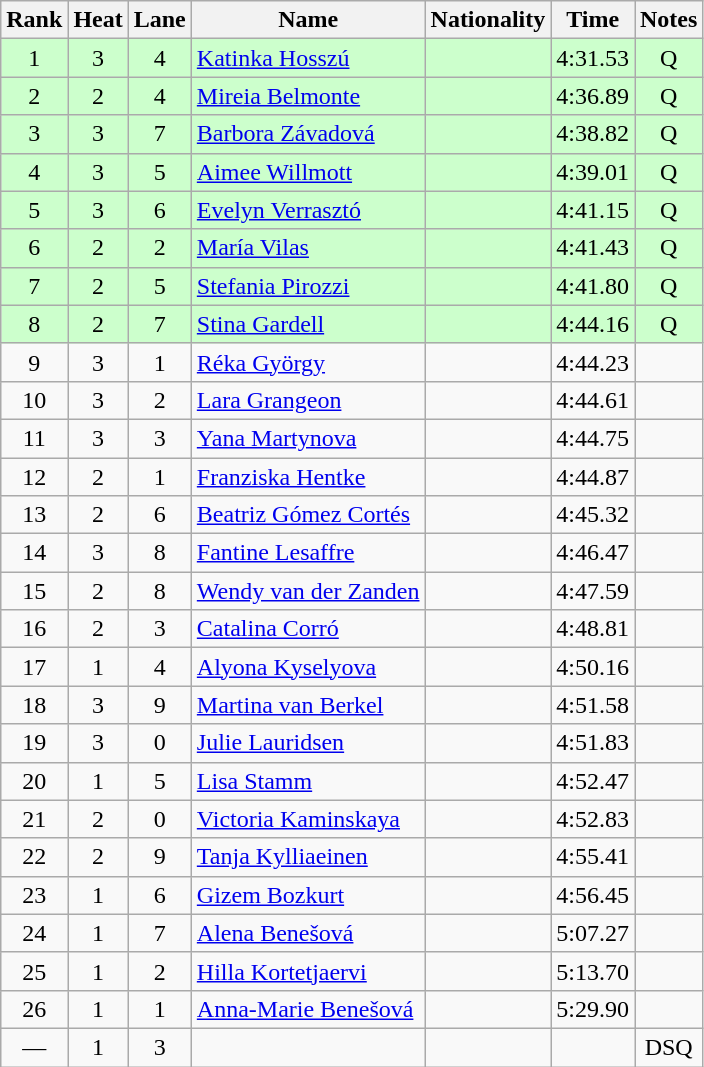<table class="wikitable sortable" style="text-align:center">
<tr>
<th>Rank</th>
<th>Heat</th>
<th>Lane</th>
<th>Name</th>
<th>Nationality</th>
<th>Time</th>
<th>Notes</th>
</tr>
<tr bgcolor=ccffcc>
<td>1</td>
<td>3</td>
<td>4</td>
<td align=left><a href='#'>Katinka Hosszú</a></td>
<td align=left></td>
<td>4:31.53</td>
<td>Q</td>
</tr>
<tr bgcolor=ccffcc>
<td>2</td>
<td>2</td>
<td>4</td>
<td align=left><a href='#'>Mireia Belmonte</a></td>
<td align=left></td>
<td>4:36.89</td>
<td>Q</td>
</tr>
<tr bgcolor=ccffcc>
<td>3</td>
<td>3</td>
<td>7</td>
<td align=left><a href='#'>Barbora Závadová</a></td>
<td align=left></td>
<td>4:38.82</td>
<td>Q</td>
</tr>
<tr bgcolor=ccffcc>
<td>4</td>
<td>3</td>
<td>5</td>
<td align=left><a href='#'>Aimee Willmott</a></td>
<td align=left></td>
<td>4:39.01</td>
<td>Q</td>
</tr>
<tr bgcolor=ccffcc>
<td>5</td>
<td>3</td>
<td>6</td>
<td align=left><a href='#'>Evelyn Verrasztó</a></td>
<td align=left></td>
<td>4:41.15</td>
<td>Q</td>
</tr>
<tr bgcolor=ccffcc>
<td>6</td>
<td>2</td>
<td>2</td>
<td align=left><a href='#'>María Vilas</a></td>
<td align=left></td>
<td>4:41.43</td>
<td>Q</td>
</tr>
<tr bgcolor=ccffcc>
<td>7</td>
<td>2</td>
<td>5</td>
<td align=left><a href='#'>Stefania Pirozzi</a></td>
<td align=left></td>
<td>4:41.80</td>
<td>Q</td>
</tr>
<tr bgcolor=ccffcc>
<td>8</td>
<td>2</td>
<td>7</td>
<td align=left><a href='#'>Stina Gardell</a></td>
<td align=left></td>
<td>4:44.16</td>
<td>Q</td>
</tr>
<tr>
<td>9</td>
<td>3</td>
<td>1</td>
<td align=left><a href='#'>Réka György</a></td>
<td align=left></td>
<td>4:44.23</td>
<td></td>
</tr>
<tr>
<td>10</td>
<td>3</td>
<td>2</td>
<td align=left><a href='#'>Lara Grangeon</a></td>
<td align=left></td>
<td>4:44.61</td>
<td></td>
</tr>
<tr>
<td>11</td>
<td>3</td>
<td>3</td>
<td align=left><a href='#'>Yana Martynova</a></td>
<td align=left></td>
<td>4:44.75</td>
<td></td>
</tr>
<tr>
<td>12</td>
<td>2</td>
<td>1</td>
<td align=left><a href='#'>Franziska Hentke</a></td>
<td align=left></td>
<td>4:44.87</td>
<td></td>
</tr>
<tr>
<td>13</td>
<td>2</td>
<td>6</td>
<td align=left><a href='#'>Beatriz Gómez Cortés</a></td>
<td align=left></td>
<td>4:45.32</td>
<td></td>
</tr>
<tr>
<td>14</td>
<td>3</td>
<td>8</td>
<td align=left><a href='#'>Fantine Lesaffre</a></td>
<td align=left></td>
<td>4:46.47</td>
<td></td>
</tr>
<tr>
<td>15</td>
<td>2</td>
<td>8</td>
<td align=left><a href='#'>Wendy van der Zanden</a></td>
<td align=left></td>
<td>4:47.59</td>
<td></td>
</tr>
<tr>
<td>16</td>
<td>2</td>
<td>3</td>
<td align=left><a href='#'>Catalina Corró</a></td>
<td align=left></td>
<td>4:48.81</td>
<td></td>
</tr>
<tr>
<td>17</td>
<td>1</td>
<td>4</td>
<td align=left><a href='#'>Alyona Kyselyova</a></td>
<td align=left></td>
<td>4:50.16</td>
<td></td>
</tr>
<tr>
<td>18</td>
<td>3</td>
<td>9</td>
<td align=left><a href='#'>Martina van Berkel</a></td>
<td align=left></td>
<td>4:51.58</td>
<td></td>
</tr>
<tr>
<td>19</td>
<td>3</td>
<td>0</td>
<td align=left><a href='#'>Julie Lauridsen</a></td>
<td align=left></td>
<td>4:51.83</td>
<td></td>
</tr>
<tr>
<td>20</td>
<td>1</td>
<td>5</td>
<td align=left><a href='#'>Lisa Stamm</a></td>
<td align=left></td>
<td>4:52.47</td>
<td></td>
</tr>
<tr>
<td>21</td>
<td>2</td>
<td>0</td>
<td align=left><a href='#'>Victoria Kaminskaya</a></td>
<td align=left></td>
<td>4:52.83</td>
<td></td>
</tr>
<tr>
<td>22</td>
<td>2</td>
<td>9</td>
<td align=left><a href='#'>Tanja Kylliaeinen</a></td>
<td align=left></td>
<td>4:55.41</td>
<td></td>
</tr>
<tr>
<td>23</td>
<td>1</td>
<td>6</td>
<td align=left><a href='#'>Gizem Bozkurt</a></td>
<td align=left></td>
<td>4:56.45</td>
<td></td>
</tr>
<tr>
<td>24</td>
<td>1</td>
<td>7</td>
<td align=left><a href='#'>Alena Benešová</a></td>
<td align=left></td>
<td>5:07.27</td>
<td></td>
</tr>
<tr>
<td>25</td>
<td>1</td>
<td>2</td>
<td align=left><a href='#'>Hilla Kortetjaervi</a></td>
<td align=left></td>
<td>5:13.70</td>
<td></td>
</tr>
<tr>
<td>26</td>
<td>1</td>
<td>1</td>
<td align=left><a href='#'>Anna-Marie Benešová</a></td>
<td align=left></td>
<td>5:29.90</td>
<td></td>
</tr>
<tr>
<td>—</td>
<td>1</td>
<td>3</td>
<td align=left></td>
<td align=left></td>
<td></td>
<td>DSQ</td>
</tr>
</table>
